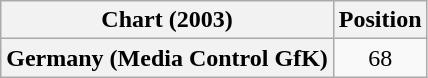<table class="wikitable plainrowheaders" style="text-align:center">
<tr>
<th>Chart (2003)</th>
<th>Position</th>
</tr>
<tr>
<th scope="row">Germany (Media Control GfK)</th>
<td>68</td>
</tr>
</table>
